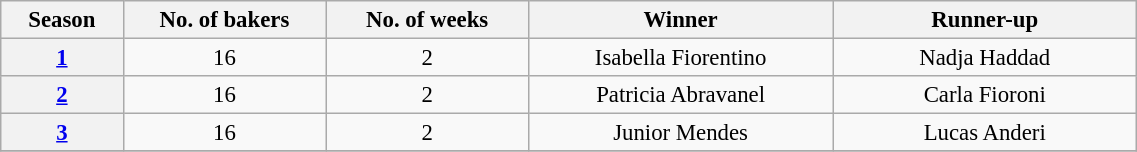<table class="wikitable" style="text-align:center; font-size:95%; width:60%;">
<tr>
<th scope="col" style="width:05.00%">Season</th>
<th scope="col" style="width:10.00%">No. of bakers</th>
<th scope="col" style="width:10.00%">No. of weeks</th>
<th scope="col" style="width:15.00%">Winner</th>
<th scope="col" style="width:15.00%">Runner-up</th>
</tr>
<tr>
<th><a href='#'>1</a></th>
<td>16</td>
<td>2</td>
<td>Isabella Fiorentino</td>
<td>Nadja Haddad</td>
</tr>
<tr>
<th><a href='#'>2</a></th>
<td>16</td>
<td>2</td>
<td>Patricia Abravanel</td>
<td>Carla Fioroni</td>
</tr>
<tr>
<th><a href='#'>3</a></th>
<td>16</td>
<td>2</td>
<td>Junior Mendes</td>
<td>Lucas Anderi</td>
</tr>
<tr>
</tr>
</table>
